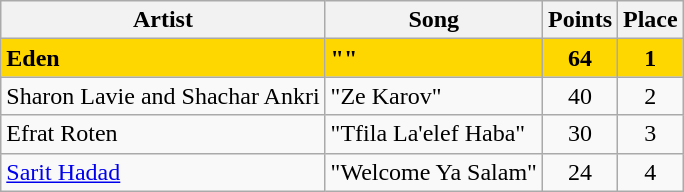<table class="sortable wikitable" style="margin: 1em auto 1em auto; text-align:center">
<tr>
<th>Artist</th>
<th>Song</th>
<th>Points</th>
<th>Place</th>
</tr>
<tr style="font-weight:bold; background:gold;">
<td align="left">Eden</td>
<td align="left">""</td>
<td>64</td>
<td>1</td>
</tr>
<tr>
<td align="left">Sharon Lavie and Shachar Ankri</td>
<td align="left">"Ze Karov"</td>
<td>40</td>
<td>2</td>
</tr>
<tr>
<td align="left">Efrat Roten</td>
<td align="left">"Tfila La'elef Haba"</td>
<td>30</td>
<td>3</td>
</tr>
<tr>
<td align="left"><a href='#'>Sarit Hadad</a></td>
<td align="left">"Welcome Ya Salam"</td>
<td>24</td>
<td>4</td>
</tr>
</table>
